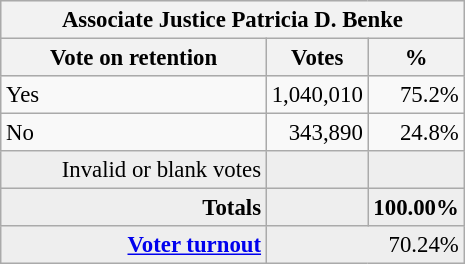<table class="wikitable" style="font-size: 95%;">
<tr style="background-color:#E9E9E9">
<th colspan=7>Associate Justice Patricia D. Benke</th>
</tr>
<tr style="background-color:#E9E9E9">
<th style="width: 170px">Vote on retention</th>
<th style="width: 50px">Votes</th>
<th style="width: 40px">%</th>
</tr>
<tr>
<td>Yes</td>
<td align="right">1,040,010</td>
<td align="right">75.2%</td>
</tr>
<tr>
<td>No</td>
<td align="right">343,890</td>
<td align="right">24.8%</td>
</tr>
<tr bgcolor="#EEEEEE">
<td align="right">Invalid or blank votes</td>
<td align="right"></td>
<td align="right"></td>
</tr>
<tr bgcolor="#EEEEEE">
<td align="right"><strong>Totals</strong></td>
<td align="right"><strong></strong></td>
<td align="right"><strong>100.00%</strong></td>
</tr>
<tr bgcolor="#EEEEEE">
<td align="right"><strong><a href='#'>Voter turnout</a></strong></td>
<td colspan="2" align="right">70.24%</td>
</tr>
</table>
